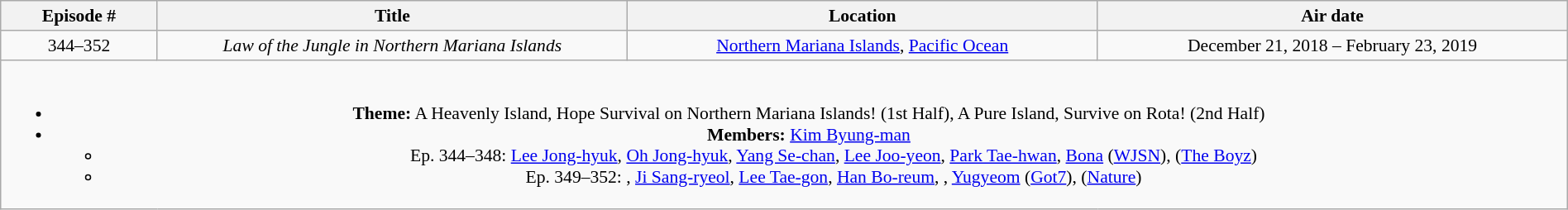<table class="wikitable" style="text-align:center; font-size:90%; width:100%;">
<tr>
<th width="10%">Episode #</th>
<th width="30%">Title</th>
<th width="30%">Location</th>
<th width="30%">Air date</th>
</tr>
<tr>
<td>344–352</td>
<td><em>Law of the Jungle in Northern Mariana Islands</em></td>
<td><a href='#'>Northern Mariana Islands</a>, <a href='#'>Pacific Ocean</a></td>
<td>December 21, 2018 – February 23, 2019</td>
</tr>
<tr>
<td colspan="4"><br><ul><li><strong>Theme:</strong> A Heavenly Island, Hope Survival on Northern Mariana Islands! (1st Half), A Pure Island, Survive on Rota! (2nd Half)</li><li><strong>Members:</strong> <a href='#'>Kim Byung-man</a><ul><li>Ep. 344–348: <a href='#'>Lee Jong-hyuk</a>, <a href='#'>Oh Jong-hyuk</a>, <a href='#'>Yang Se-chan</a>, <a href='#'>Lee Joo-yeon</a>, <a href='#'>Park Tae-hwan</a>, <a href='#'>Bona</a> (<a href='#'>WJSN</a>),  (<a href='#'>The Boyz</a>)</li><li>Ep. 349–352: , <a href='#'>Ji Sang-ryeol</a>, <a href='#'>Lee Tae-gon</a>, <a href='#'>Han Bo-reum</a>, , <a href='#'>Yugyeom</a> (<a href='#'>Got7</a>),  (<a href='#'>Nature</a>)</li></ul></li></ul></td>
</tr>
</table>
